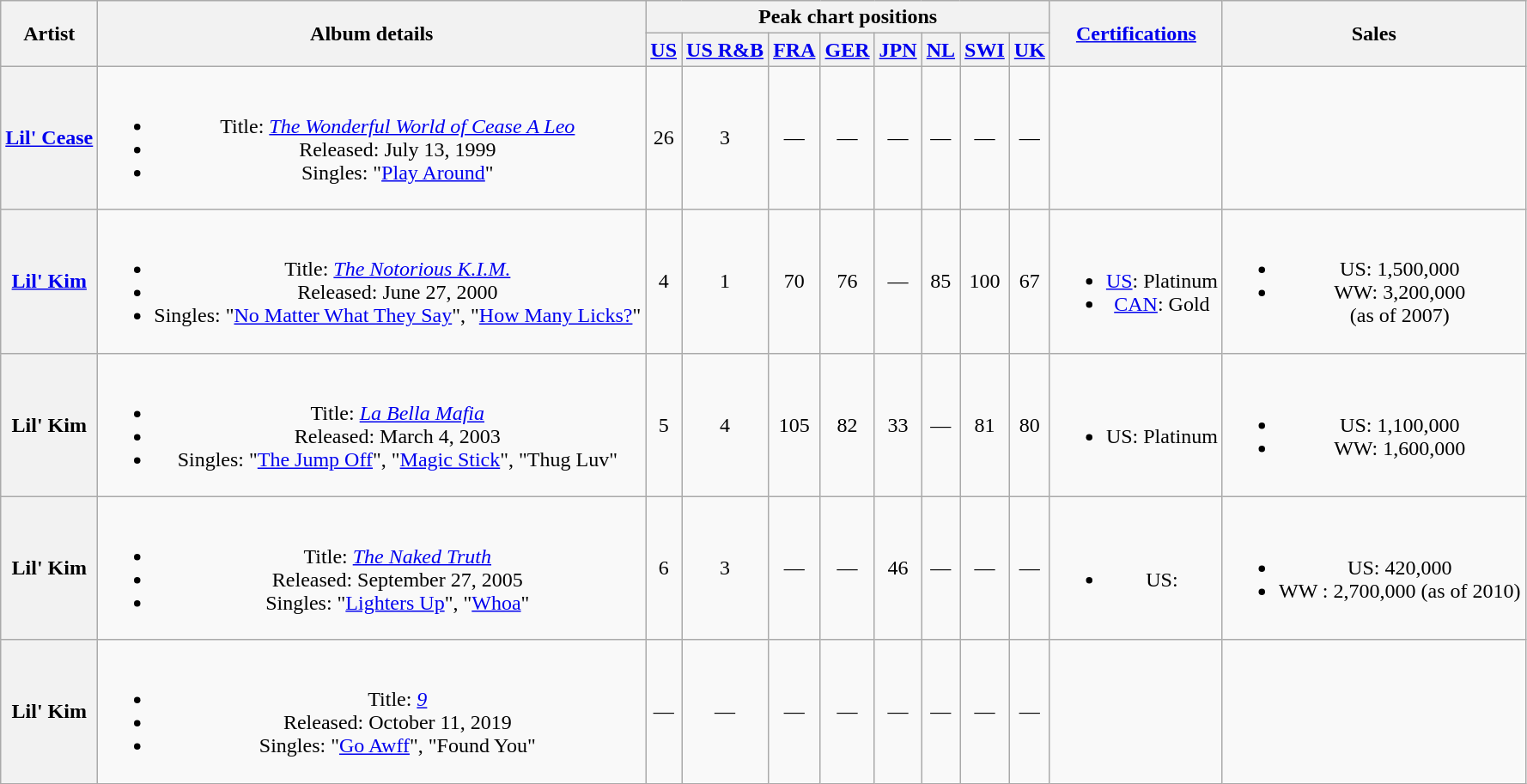<table class="wikitable plainrowheaders" style="text-align:center;">
<tr>
<th scope="col" rowspan="2">Artist</th>
<th scope="col" rowspan="2">Album details</th>
<th scope="col" colspan="8">Peak chart positions</th>
<th scope="col" rowspan="2"><a href='#'>Certifications</a></th>
<th scope="col" rowspan="2">Sales</th>
</tr>
<tr>
<th scope="col"><a href='#'>US</a></th>
<th scope="col"><a href='#'>US R&B</a></th>
<th scope="col"><a href='#'>FRA</a></th>
<th scope="col"><a href='#'>GER</a></th>
<th scope="col"><a href='#'>JPN</a></th>
<th scope="col"><a href='#'>NL</a></th>
<th scope="col"><a href='#'>SWI</a></th>
<th scope="col"><a href='#'>UK</a></th>
</tr>
<tr>
<th scope="row"><a href='#'>Lil' Cease</a></th>
<td><br><ul><li>Title: <em><a href='#'>The Wonderful World of Cease A Leo</a></em></li><li>Released: July 13, 1999</li><li>Singles: "<a href='#'>Play Around</a>"</li></ul></td>
<td>26</td>
<td>3</td>
<td>—</td>
<td>—</td>
<td>—</td>
<td>—</td>
<td>—</td>
<td>—</td>
<td></td>
<td></td>
</tr>
<tr>
<th scope="row"><a href='#'>Lil' Kim</a></th>
<td><br><ul><li>Title: <em><a href='#'>The Notorious K.I.M.</a></em></li><li>Released: June 27, 2000</li><li>Singles: "<a href='#'>No Matter What They Say</a>", "<a href='#'>How Many Licks?</a>"</li></ul></td>
<td>4</td>
<td>1</td>
<td>70</td>
<td>76</td>
<td>—</td>
<td>85</td>
<td>100</td>
<td>67</td>
<td><br><ul><li><a href='#'>US</a>: Platinum</li><li><a href='#'>CAN</a>: Gold</li></ul></td>
<td><br><ul><li>US: 1,500,000</li><li>WW: 3,200,000 <br> (as of 2007)</li></ul></td>
</tr>
<tr>
<th scope="row">Lil' Kim</th>
<td><br><ul><li>Title: <em><a href='#'>La Bella Mafia</a></em></li><li>Released: March 4, 2003</li><li>Singles: "<a href='#'>The Jump Off</a>", "<a href='#'>Magic Stick</a>", "Thug Luv"</li></ul></td>
<td>5</td>
<td>4</td>
<td>105</td>
<td>82</td>
<td>33</td>
<td>—</td>
<td>81</td>
<td>80</td>
<td><br><ul><li>US: Platinum</li></ul></td>
<td><br><ul><li>US: 1,100,000</li><li>WW: 1,600,000</li></ul></td>
</tr>
<tr>
<th scope="row">Lil' Kim</th>
<td><br><ul><li>Title: <em><a href='#'>The Naked Truth</a></em></li><li>Released: September 27, 2005</li><li>Singles: "<a href='#'>Lighters Up</a>", "<a href='#'>Whoa</a>"</li></ul></td>
<td>6</td>
<td>3</td>
<td>—</td>
<td>—</td>
<td>46</td>
<td>—</td>
<td>—</td>
<td>—</td>
<td><br><ul><li>US:</li></ul></td>
<td><br><ul><li>US: 420,000</li><li>WW : 2,700,000 (as of 2010)</li></ul></td>
</tr>
<tr>
<th scope="row">Lil' Kim</th>
<td><br><ul><li>Title: <em><a href='#'>9</a></em></li><li>Released: October 11, 2019</li><li>Singles: "<a href='#'>Go Awff</a>", "Found You"</li></ul></td>
<td>—</td>
<td>—</td>
<td>—</td>
<td>—</td>
<td>—</td>
<td>—</td>
<td>—</td>
<td>—</td>
<td></td>
<td></td>
</tr>
</table>
